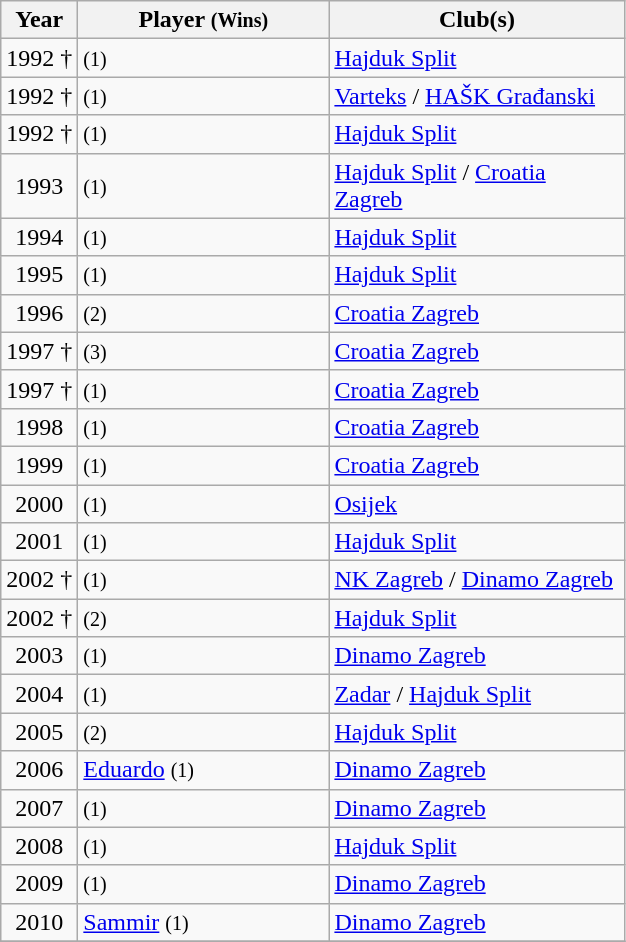<table class="sortable wikitable" style="text-align: center;">
<tr>
<th>Year</th>
<th width="160">Player <small>(Wins)</small></th>
<th width="190">Club(s)</th>
</tr>
<tr>
<td>1992 †</td>
<td align=left>  <small>(1)</small></td>
<td align=left><a href='#'>Hajduk Split</a></td>
</tr>
<tr>
<td>1992 †</td>
<td align=left>  <small>(1)</small></td>
<td align=left><a href='#'>Varteks</a> / <a href='#'>HAŠK Građanski</a></td>
</tr>
<tr>
<td>1992 †</td>
<td align=left>  <small>(1)</small></td>
<td align=left><a href='#'>Hajduk Split</a></td>
</tr>
<tr>
<td>1993</td>
<td align=left>  <small>(1)</small></td>
<td align=left><a href='#'>Hajduk Split</a> / <a href='#'>Croatia Zagreb</a></td>
</tr>
<tr>
<td>1994</td>
<td align=left>  <small>(1)</small></td>
<td align=left><a href='#'>Hajduk Split</a></td>
</tr>
<tr>
<td>1995</td>
<td align=left>  <small>(1)</small></td>
<td align=left><a href='#'>Hajduk Split</a></td>
</tr>
<tr>
<td>1996</td>
<td align=left>  <small>(2)</small></td>
<td align=left><a href='#'>Croatia Zagreb</a></td>
</tr>
<tr>
<td>1997 †</td>
<td align=left>  <small>(3)</small></td>
<td align=left><a href='#'>Croatia Zagreb</a></td>
</tr>
<tr>
<td>1997 †</td>
<td align=left>  <small>(1)</small></td>
<td align=left><a href='#'>Croatia Zagreb</a></td>
</tr>
<tr>
<td>1998</td>
<td align=left>  <small>(1)</small></td>
<td align=left><a href='#'>Croatia Zagreb</a></td>
</tr>
<tr>
<td>1999</td>
<td align=left>  <small>(1)</small></td>
<td align=left><a href='#'>Croatia Zagreb</a></td>
</tr>
<tr>
<td>2000</td>
<td align=left>  <small>(1)</small></td>
<td align=left><a href='#'>Osijek</a></td>
</tr>
<tr>
<td>2001</td>
<td align=left>  <small>(1)</small></td>
<td align=left><a href='#'>Hajduk Split</a></td>
</tr>
<tr>
<td>2002 †</td>
<td align=left>  <small>(1)</small></td>
<td align=left><a href='#'>NK Zagreb</a> / <a href='#'>Dinamo Zagreb</a></td>
</tr>
<tr>
<td>2002 †</td>
<td align=left>  <small>(2)</small></td>
<td align=left><a href='#'>Hajduk Split</a></td>
</tr>
<tr>
<td>2003</td>
<td align=left>  <small>(1)</small></td>
<td align=left><a href='#'>Dinamo Zagreb</a></td>
</tr>
<tr>
<td>2004</td>
<td align=left>  <small>(1)</small></td>
<td align=left><a href='#'>Zadar</a> / <a href='#'>Hajduk Split</a></td>
</tr>
<tr>
<td>2005</td>
<td align=left>  <small>(2)</small></td>
<td align=left><a href='#'>Hajduk Split</a></td>
</tr>
<tr>
<td>2006</td>
<td align=left> <a href='#'>Eduardo</a> <small>(1)</small></td>
<td align=left><a href='#'>Dinamo Zagreb</a></td>
</tr>
<tr>
<td>2007</td>
<td align=left>  <small>(1)</small></td>
<td align=left><a href='#'>Dinamo Zagreb</a></td>
</tr>
<tr>
<td>2008</td>
<td align=left>  <small>(1)</small></td>
<td align=left><a href='#'>Hajduk Split</a></td>
</tr>
<tr>
<td>2009</td>
<td align=left>  <small>(1)</small></td>
<td align=left><a href='#'>Dinamo Zagreb</a></td>
</tr>
<tr>
<td>2010</td>
<td align=left> <a href='#'>Sammir</a> <small>(1)</small></td>
<td align=left><a href='#'>Dinamo Zagreb</a></td>
</tr>
<tr>
</tr>
</table>
